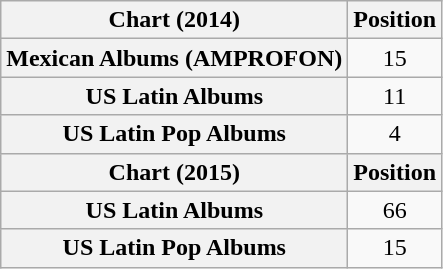<table class="wikitable sortable plainrowheaders">
<tr>
<th scope="col">Chart (2014)</th>
<th scope="col">Position</th>
</tr>
<tr>
<th scope="row">Mexican Albums (AMPROFON)</th>
<td align="center">15</td>
</tr>
<tr>
<th scope="row">US Latin Albums</th>
<td style="text-align:center;">11</td>
</tr>
<tr>
<th scope="row">US Latin Pop Albums</th>
<td style="text-align:center;">4</td>
</tr>
<tr>
<th scope="col">Chart (2015)</th>
<th scope="col">Position</th>
</tr>
<tr>
<th scope="row">US Latin Albums</th>
<td style="text-align:center;">66</td>
</tr>
<tr>
<th scope="row">US Latin Pop Albums</th>
<td style="text-align:center;">15</td>
</tr>
</table>
